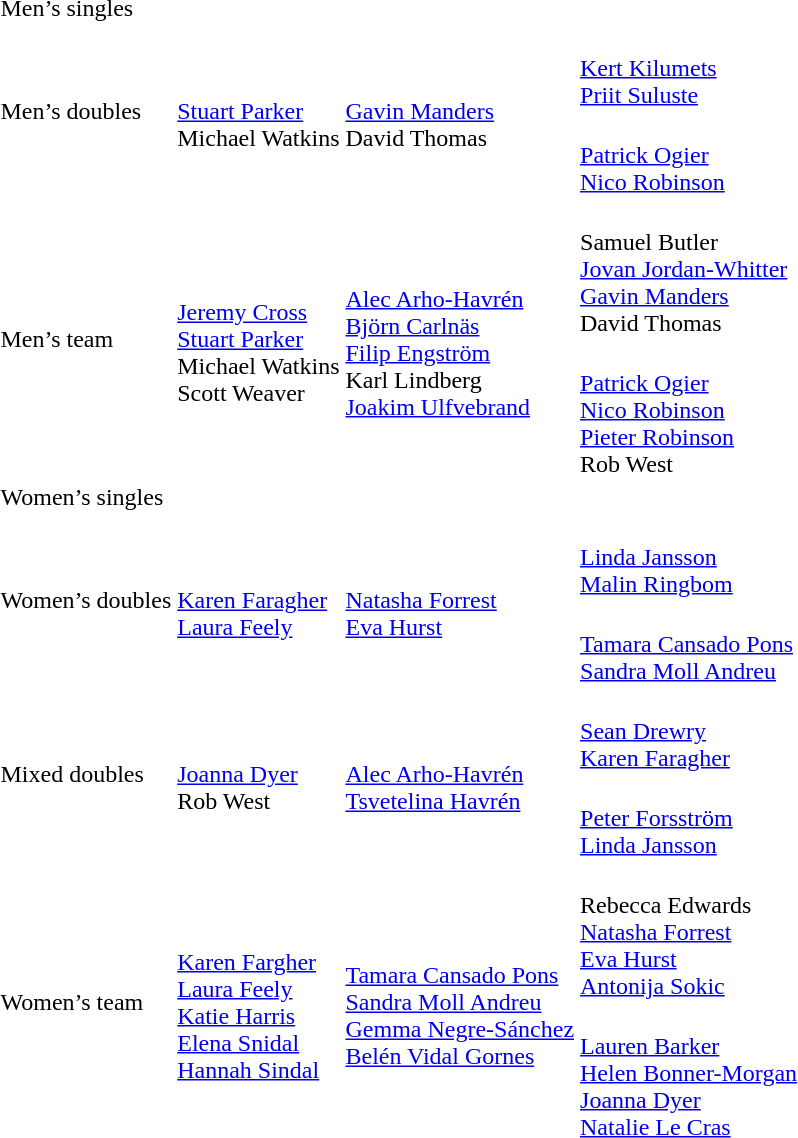<table>
<tr>
<td rowspan=2>Men’s singles</td>
<td rowspan=2></td>
<td rowspan=2></td>
<td></td>
</tr>
<tr>
<td></td>
</tr>
<tr>
<td rowspan=2>Men’s doubles</td>
<td rowspan=2><br><a href='#'>Stuart Parker</a><br>Michael Watkins</td>
<td rowspan=2><br><a href='#'>Gavin Manders</a><br>David Thomas</td>
<td><br><a href='#'>Kert Kilumets</a><br><a href='#'>Priit Suluste</a></td>
</tr>
<tr>
<td><br><a href='#'>Patrick Ogier</a><br><a href='#'>Nico Robinson</a></td>
</tr>
<tr>
<td rowspan=2>Men’s team</td>
<td rowspan=2><br><a href='#'>Jeremy Cross</a><br><a href='#'>Stuart Parker</a><br>Michael Watkins<br>Scott Weaver</td>
<td rowspan=2><br><a href='#'>Alec Arho-Havrén</a><br><a href='#'>Björn Carlnäs</a><br><a href='#'>Filip Engström</a><br>Karl Lindberg<br><a href='#'>Joakim Ulfvebrand</a></td>
<td><br>Samuel Butler<br><a href='#'>Jovan Jordan-Whitter</a><br><a href='#'>Gavin Manders</a><br>David Thomas</td>
</tr>
<tr>
<td><br><a href='#'>Patrick Ogier</a><br><a href='#'>Nico Robinson</a><br><a href='#'>Pieter Robinson</a><br>Rob West</td>
</tr>
<tr>
<td rowspan=2>Women’s singles</td>
<td rowspan=2></td>
<td rowspan=2></td>
<td></td>
</tr>
<tr>
<td></td>
</tr>
<tr>
<td rowspan=2>Women’s doubles</td>
<td rowspan=2><br><a href='#'>Karen Faragher</a><br><a href='#'>Laura Feely</a></td>
<td rowspan=2><br><a href='#'>Natasha Forrest</a><br><a href='#'>Eva Hurst</a></td>
<td><br><a href='#'>Linda Jansson</a><br><a href='#'>Malin Ringbom</a></td>
</tr>
<tr>
<td><br><a href='#'>Tamara Cansado Pons</a><br><a href='#'>Sandra Moll Andreu</a></td>
</tr>
<tr>
<td rowspan=2>Mixed doubles</td>
<td rowspan=2><br><a href='#'>Joanna Dyer</a><br>Rob West</td>
<td rowspan=2><br><a href='#'>Alec Arho-Havrén</a><br><a href='#'>Tsvetelina Havrén</a></td>
<td><br><a href='#'>Sean Drewry</a><br><a href='#'>Karen Faragher</a></td>
</tr>
<tr>
<td><br><a href='#'>Peter Forsström</a><br><a href='#'>Linda Jansson</a></td>
</tr>
<tr>
<td rowspan=2>Women’s team</td>
<td rowspan=2><br><a href='#'>Karen Fargher</a><br><a href='#'>Laura Feely</a><br><a href='#'>Katie Harris</a><br><a href='#'>Elena Snidal</a><br><a href='#'>Hannah Sindal</a></td>
<td rowspan=2><br><a href='#'>Tamara Cansado Pons</a><br><a href='#'>Sandra Moll Andreu</a><br><a href='#'>Gemma Negre-Sánchez</a><br><a href='#'>Belén Vidal Gornes</a></td>
<td><br>Rebecca Edwards<br><a href='#'>Natasha Forrest</a><br><a href='#'>Eva Hurst</a><br><a href='#'>Antonija Sokic</a></td>
</tr>
<tr>
<td><br><a href='#'>Lauren Barker</a><br><a href='#'>Helen Bonner-Morgan</a><br><a href='#'>Joanna Dyer</a><br><a href='#'>Natalie Le Cras</a></td>
</tr>
<tr>
</tr>
</table>
